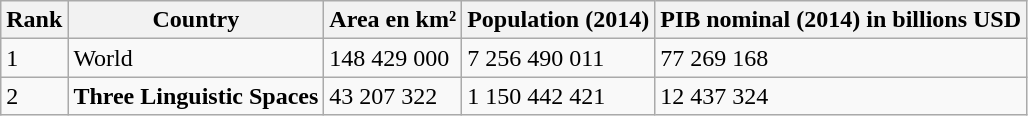<table class="wikitable sortable">
<tr>
<th data-sort-type="number">Rank</th>
<th data-sort-type="text">Country</th>
<th data-sort-type="number">Area en km² </th>
<th data-sort-type="number">Population (2014) </th>
<th data-sort-type="number">PIB nominal (2014) in billions USD </th>
</tr>
<tr>
<td>1</td>
<td>World</td>
<td>148 429 000</td>
<td>7 256 490 011</td>
<td>77 269 168</td>
</tr>
<tr>
<td>2</td>
<td><strong>Three Linguistic Spaces</strong></td>
<td>43 207 322</td>
<td>1 150 442 421</td>
<td>12 437 324</td>
</tr>
</table>
